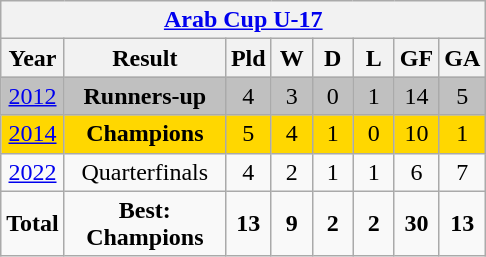<table class="wikitable" style="text-align: center;font-size:100%">
<tr>
<th colspan=9><a href='#'>Arab Cup U-17</a></th>
</tr>
<tr>
<th>Year</th>
<th width=100>Result</th>
<th width=20>Pld</th>
<th width=20>W</th>
<th width=20>D</th>
<th width=20>L</th>
<th width=20>GF</th>
<th width=20>GA</th>
</tr>
<tr bgcolor=Silver>
<td> <a href='#'>2012</a></td>
<td><strong>Runners-up</strong></td>
<td>4</td>
<td>3</td>
<td>0</td>
<td>1</td>
<td>14</td>
<td>5</td>
</tr>
<tr bgcolor=gold>
<td> <a href='#'>2014</a></td>
<td><strong>Champions</strong></td>
<td>5</td>
<td>4</td>
<td>1</td>
<td>0</td>
<td>10</td>
<td>1</td>
</tr>
<tr>
<td> <a href='#'>2022</a></td>
<td>Quarterfinals</td>
<td>4</td>
<td>2</td>
<td>1</td>
<td>1</td>
<td>6</td>
<td>7</td>
</tr>
<tr>
<td><strong>Total</strong></td>
<td><strong>Best: Champions</strong></td>
<td><strong>13</strong></td>
<td><strong>9</strong></td>
<td><strong>2</strong></td>
<td><strong>2</strong></td>
<td><strong>30</strong></td>
<td><strong>13</strong></td>
</tr>
</table>
